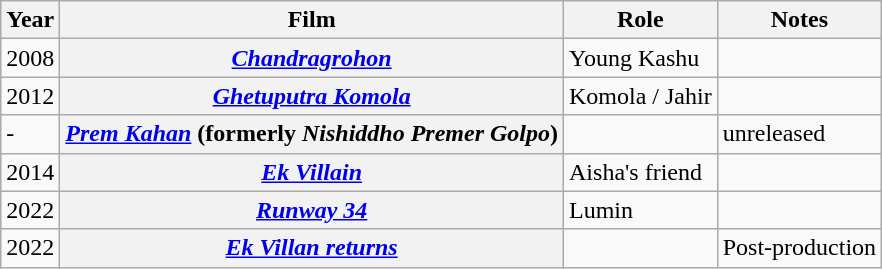<table class="wikitable sortable plainrowheaders">
<tr style="text-align:center;">
<th scope="col">Year</th>
<th scope="col">Film</th>
<th scope="col">Role</th>
<th class="unsortable" scope="col">Notes</th>
</tr>
<tr>
<td>2008</td>
<th scope="row"><em><a href='#'>Chandragrohon</a></em></th>
<td>Young Kashu</td>
<td></td>
</tr>
<tr>
<td>2012</td>
<th scope="row"><em><a href='#'>Ghetuputra Komola</a></em></th>
<td>Komola / Jahir</td>
<td></td>
</tr>
<tr>
<td>-</td>
<th scope="row"><em><a href='#'>Prem Kahan</a></em> (formerly <em>Nishiddho Premer Golpo</em>)</th>
<td></td>
<td>unreleased</td>
</tr>
<tr>
<td>2014</td>
<th scope="row"><em><a href='#'>Ek Villain</a></em></th>
<td>Aisha's friend</td>
<td></td>
</tr>
<tr>
<td>2022</td>
<th scope="row"><em><a href='#'>Runway 34</a></em></th>
<td>Lumin</td>
<td></td>
</tr>
<tr>
<td>2022</td>
<th scope="row"><em><a href='#'>Ek Villan returns</a></em></th>
<td></td>
<td>Post-production</td>
</tr>
</table>
